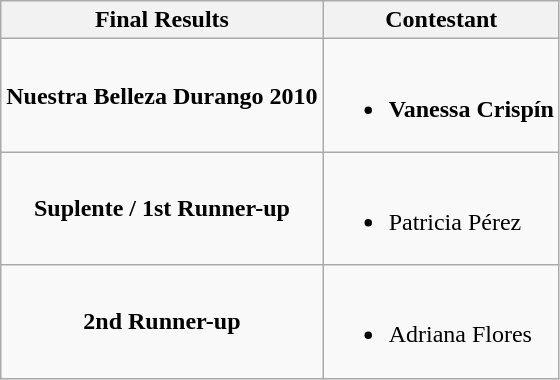<table class="wikitable">
<tr>
<th>Final Results</th>
<th>Contestant</th>
</tr>
<tr>
<td align="center"><strong>Nuestra Belleza Durango 2010</strong></td>
<td><br><ul><li><strong>Vanessa Crispín</strong></li></ul></td>
</tr>
<tr>
<td align="center"><strong>Suplente / 1st Runner-up</strong></td>
<td><br><ul><li>Patricia Pérez</li></ul></td>
</tr>
<tr>
<td align="center"><strong>2nd Runner-up</strong></td>
<td><br><ul><li>Adriana Flores</li></ul></td>
</tr>
</table>
